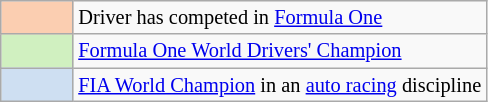<table class="wikitable" style="font-size:85%">
<tr>
<th scope=row width=42px align=center style="background-color:#FBCEB1"></th>
<td>Driver has competed in <a href='#'>Formula One</a></td>
</tr>
<tr>
<th scope=row width=40px align=center style="background-color:#D0F0C0"></th>
<td><a href='#'>Formula One World Drivers' Champion</a></td>
</tr>
<tr>
<th scope=row width=40px align=center style="background-color:#cedff2"></th>
<td><a href='#'>FIA World Champion</a> in an <a href='#'>auto racing</a> discipline</td>
</tr>
</table>
